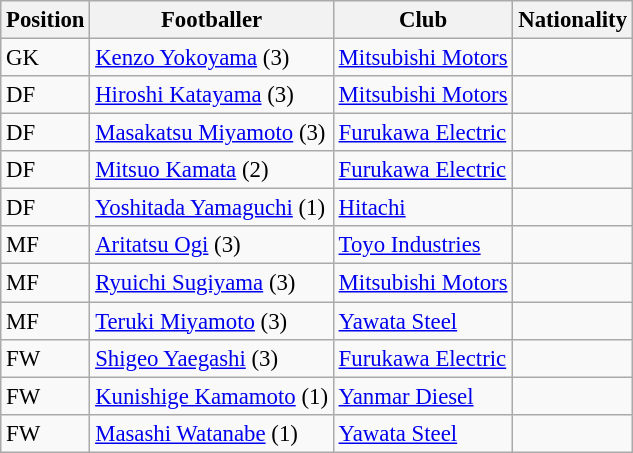<table class="wikitable" style="font-size: 95%;">
<tr>
<th>Position</th>
<th>Footballer</th>
<th>Club</th>
<th>Nationality</th>
</tr>
<tr>
<td>GK</td>
<td><a href='#'>Kenzo Yokoyama</a> (3)</td>
<td><a href='#'>Mitsubishi Motors</a></td>
<td></td>
</tr>
<tr>
<td>DF</td>
<td><a href='#'>Hiroshi Katayama</a> (3)</td>
<td><a href='#'>Mitsubishi Motors</a></td>
<td></td>
</tr>
<tr>
<td>DF</td>
<td><a href='#'>Masakatsu Miyamoto</a> (3)</td>
<td><a href='#'>Furukawa Electric</a></td>
<td></td>
</tr>
<tr>
<td>DF</td>
<td><a href='#'>Mitsuo Kamata</a> (2)</td>
<td><a href='#'>Furukawa Electric</a></td>
<td></td>
</tr>
<tr>
<td>DF</td>
<td><a href='#'>Yoshitada Yamaguchi</a> (1)</td>
<td><a href='#'>Hitachi</a></td>
<td></td>
</tr>
<tr>
<td>MF</td>
<td><a href='#'>Aritatsu Ogi</a> (3)</td>
<td><a href='#'>Toyo Industries</a></td>
<td></td>
</tr>
<tr>
<td>MF</td>
<td><a href='#'>Ryuichi Sugiyama</a> (3)</td>
<td><a href='#'>Mitsubishi Motors</a></td>
<td></td>
</tr>
<tr>
<td>MF</td>
<td><a href='#'>Teruki Miyamoto</a> (3)</td>
<td><a href='#'>Yawata Steel</a></td>
<td></td>
</tr>
<tr>
<td>FW</td>
<td><a href='#'>Shigeo Yaegashi</a> (3)</td>
<td><a href='#'>Furukawa Electric</a></td>
<td></td>
</tr>
<tr>
<td>FW</td>
<td><a href='#'>Kunishige Kamamoto</a> (1)</td>
<td><a href='#'>Yanmar Diesel</a></td>
<td></td>
</tr>
<tr>
<td>FW</td>
<td><a href='#'>Masashi Watanabe</a> (1)</td>
<td><a href='#'>Yawata Steel</a></td>
<td></td>
</tr>
</table>
